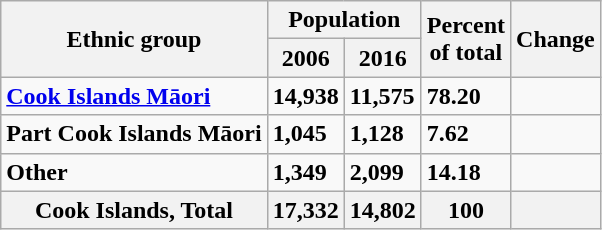<table class=wikitable style="text-align:left;">
<tr>
<th rowspan=2>Ethnic group</th>
<th colspan=2>Population</th>
<th rowspan=2>Percent<br>of total</th>
<th rowspan=2>Change<br></th>
</tr>
<tr>
<th>2006</th>
<th>2016</th>
</tr>
<tr>
<td><strong><a href='#'>Cook Islands Māori</a></strong></td>
<td><strong>14,938</strong></td>
<td><strong>11,575</strong></td>
<td><strong>78.20</strong></td>
<td></td>
</tr>
<tr>
<td><strong>Part Cook Islands Māori</strong></td>
<td><strong>1,045</strong></td>
<td><strong>1,128</strong></td>
<td><strong>7.62</strong></td>
<td></td>
</tr>
<tr>
<td><strong>Other</strong></td>
<td><strong>1,349</strong></td>
<td><strong>2,099</strong></td>
<td><strong>14.18</strong></td>
<td></td>
</tr>
<tr>
<th>Cook Islands, Total</th>
<th>17,332</th>
<th>14,802</th>
<th>100</th>
<th></th>
</tr>
</table>
